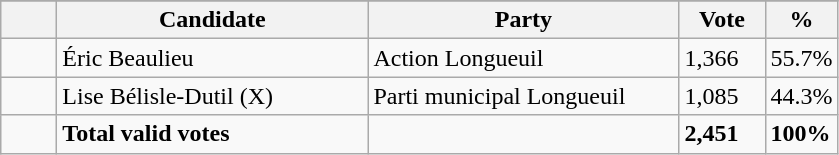<table class="wikitable">
<tr>
</tr>
<tr>
<th bgcolor="#DDDDFF" width="30px"></th>
<th bgcolor="#DDDDFF" width="200px">Candidate</th>
<th bgcolor="#DDDDFF" width="200px">Party</th>
<th bgcolor="#DDDDFF" width="50px">Vote</th>
<th bgcolor="#DDDDFF" width="30px">%</th>
</tr>
<tr>
<td> </td>
<td>Éric Beaulieu</td>
<td>Action Longueuil</td>
<td>1,366</td>
<td>55.7%</td>
</tr>
<tr>
<td> </td>
<td>Lise Bélisle-Dutil (X)</td>
<td>Parti municipal Longueuil</td>
<td>1,085</td>
<td>44.3%</td>
</tr>
<tr>
<td> </td>
<td><strong>Total valid votes</strong></td>
<td></td>
<td><strong>2,451</strong></td>
<td><strong>100%</strong></td>
</tr>
</table>
